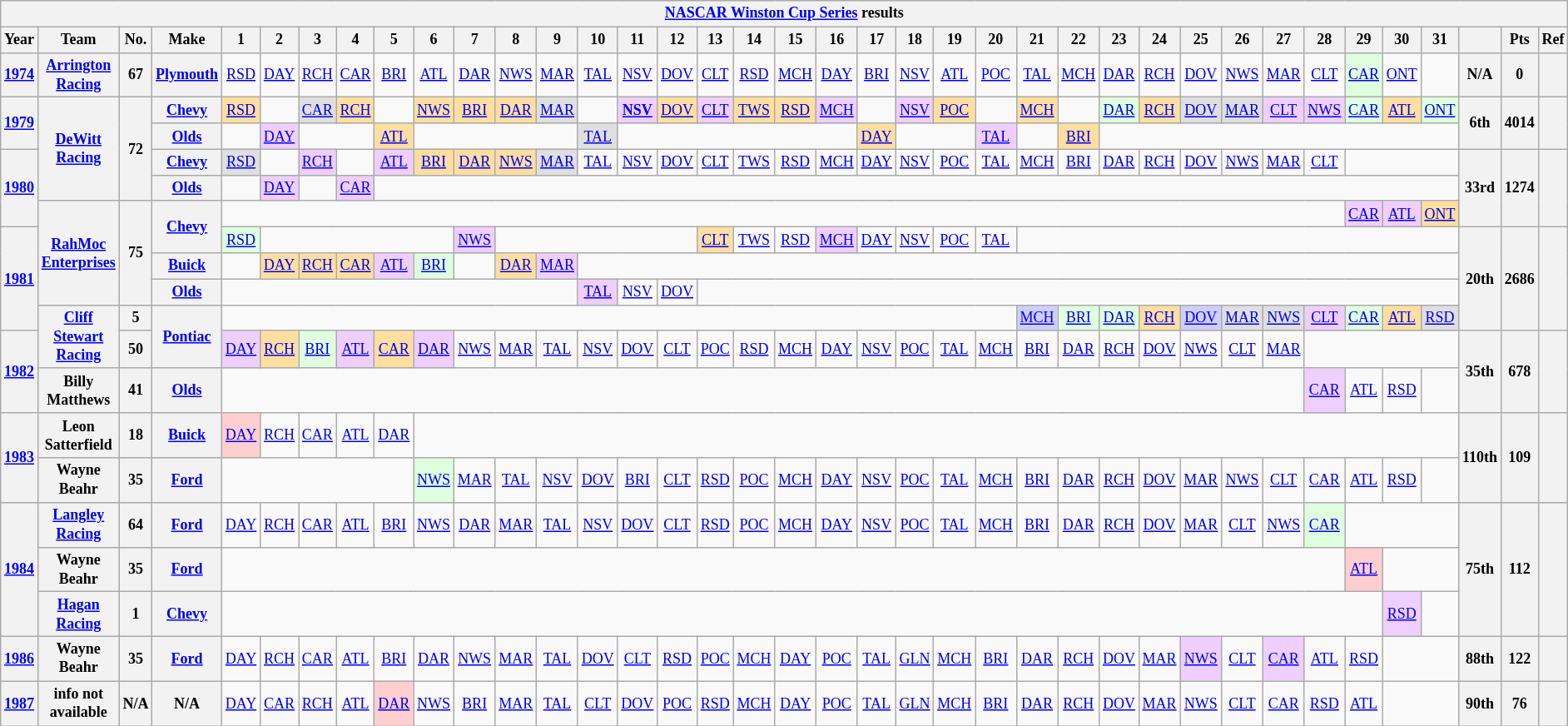<table class="wikitable" style="text-align:center; font-size:75%">
<tr>
<th colspan=45><a href='#'>NASCAR Winston Cup Series</a> results</th>
</tr>
<tr>
<th>Year</th>
<th>Team</th>
<th>No.</th>
<th>Make</th>
<th>1</th>
<th>2</th>
<th>3</th>
<th>4</th>
<th>5</th>
<th>6</th>
<th>7</th>
<th>8</th>
<th>9</th>
<th>10</th>
<th>11</th>
<th>12</th>
<th>13</th>
<th>14</th>
<th>15</th>
<th>16</th>
<th>17</th>
<th>18</th>
<th>19</th>
<th>20</th>
<th>21</th>
<th>22</th>
<th>23</th>
<th>24</th>
<th>25</th>
<th>26</th>
<th>27</th>
<th>28</th>
<th>29</th>
<th>30</th>
<th>31</th>
<th></th>
<th>Pts</th>
<th>Ref</th>
</tr>
<tr>
<th><a href='#'>1974</a></th>
<th><a href='#'>Arrington Racing</a></th>
<th>67</th>
<th><a href='#'>Plymouth</a></th>
<td><a href='#'>RSD</a></td>
<td><a href='#'>DAY</a></td>
<td><a href='#'>RCH</a></td>
<td><a href='#'>CAR</a></td>
<td><a href='#'>BRI</a></td>
<td><a href='#'>ATL</a></td>
<td><a href='#'>DAR</a></td>
<td><a href='#'>NWS</a></td>
<td><a href='#'>MAR</a></td>
<td><a href='#'>TAL</a></td>
<td><a href='#'>NSV</a></td>
<td><a href='#'>DOV</a></td>
<td><a href='#'>CLT</a></td>
<td><a href='#'>RSD</a></td>
<td><a href='#'>MCH</a></td>
<td><a href='#'>DAY</a></td>
<td><a href='#'>BRI</a></td>
<td><a href='#'>NSV</a></td>
<td><a href='#'>ATL</a></td>
<td><a href='#'>POC</a></td>
<td><a href='#'>TAL</a></td>
<td><a href='#'>MCH</a></td>
<td><a href='#'>DAR</a></td>
<td><a href='#'>RCH</a></td>
<td><a href='#'>DOV</a></td>
<td><a href='#'>NWS</a></td>
<td><a href='#'>MAR</a></td>
<td><a href='#'>CLT</a></td>
<td style="background:#DFFFDF;"><a href='#'>CAR</a><br></td>
<td><a href='#'>ONT</a></td>
<td></td>
<th>N/A</th>
<th>0</th>
<th></th>
</tr>
<tr>
<th rowspan=2><a href='#'>1979</a></th>
<th rowspan=4><a href='#'>DeWitt Racing</a></th>
<th rowspan=4>72</th>
<th><a href='#'>Chevy</a></th>
<td style="background:#FFDF9F;"><a href='#'>RSD</a><br></td>
<td></td>
<td style="background:#DFDFDF;"><a href='#'>CAR</a><br></td>
<td style="background:#FFDF9F;"><a href='#'>RCH</a><br></td>
<td></td>
<td style="background:#FFDF9F;"><a href='#'>NWS</a><br></td>
<td style="background:#FFDF9F;"><a href='#'>BRI</a><br></td>
<td style="background:#FFDF9F;"><a href='#'>DAR</a><br></td>
<td style="background:#DFDFDF;"><a href='#'>MAR</a><br></td>
<td></td>
<td style="background:#EFCFFF;"><strong><a href='#'>NSV</a></strong><br></td>
<td style="background:#FFDF9F;"><a href='#'>DOV</a><br></td>
<td style="background:#EFCFFF;"><a href='#'>CLT</a><br></td>
<td style="background:#FFDF9F;"><a href='#'>TWS</a><br></td>
<td style="background:#FFDF9F;"><a href='#'>RSD</a><br></td>
<td style="background:#EFCFFF;"><a href='#'>MCH</a><br></td>
<td></td>
<td style="background:#EFCFFF;"><a href='#'>NSV</a><br></td>
<td style="background:#FFDF9F;"><a href='#'>POC</a><br></td>
<td></td>
<td style="background:#FFDF9F;"><a href='#'>MCH</a><br></td>
<td></td>
<td style="background:#DFFFDF;"><a href='#'>DAR</a><br></td>
<td style="background:#FFDF9F;"><a href='#'>RCH</a><br></td>
<td style="background:#DFDFDF;"><a href='#'>DOV</a><br></td>
<td style="background:#DFDFDF;"><a href='#'>MAR</a><br></td>
<td style="background:#EFCFFF;"><a href='#'>CLT</a><br></td>
<td style="background:#EFCFFF;"><a href='#'>NWS</a><br></td>
<td style="background:#DFFFDF;"><a href='#'>CAR</a><br></td>
<td style="background:#FFDF9F;"><a href='#'>ATL</a><br></td>
<td style="background:#DFFFDF;"><a href='#'>ONT</a><br></td>
<th rowspan=2>6th</th>
<th rowspan=2>4014</th>
<th rowspan=2></th>
</tr>
<tr>
<th><a href='#'>Olds</a></th>
<td></td>
<td style="background:#EFCFFF;"><a href='#'>DAY</a><br></td>
<td colspan=2></td>
<td style="background:#FFDF9F;"><a href='#'>ATL</a><br></td>
<td colspan=4></td>
<td style="background:#DFDFDF;"><a href='#'>TAL</a><br></td>
<td colspan=6></td>
<td style="background:#FFDF9F;"><a href='#'>DAY</a><br></td>
<td colspan=2></td>
<td style="background:#EFCFFF;"><a href='#'>TAL</a><br></td>
<td></td>
<td style="background:#FFDF9F;"><a href='#'>BRI</a><br></td>
<td colspan=9></td>
</tr>
<tr>
<th rowspan=3><a href='#'>1980</a></th>
<th><a href='#'>Chevy</a></th>
<td style="background:#DFDFDF;"><a href='#'>RSD</a><br></td>
<td></td>
<td style="background:#EFCFFF;"><a href='#'>RCH</a><br></td>
<td></td>
<td style="background:#EFCFFF;"><a href='#'>ATL</a><br></td>
<td style="background:#FFDF9F;"><a href='#'>BRI</a><br></td>
<td style="background:#FFDF9F;"><a href='#'>DAR</a><br></td>
<td style="background:#FFDF9F;"><a href='#'>NWS</a><br></td>
<td style="background:#DFDFDF;"><a href='#'>MAR</a><br></td>
<td><a href='#'>TAL</a></td>
<td><a href='#'>NSV</a></td>
<td><a href='#'>DOV</a></td>
<td><a href='#'>CLT</a></td>
<td><a href='#'>TWS</a></td>
<td><a href='#'>RSD</a></td>
<td><a href='#'>MCH</a></td>
<td><a href='#'>DAY</a></td>
<td><a href='#'>NSV</a></td>
<td><a href='#'>POC</a></td>
<td><a href='#'>TAL</a></td>
<td><a href='#'>MCH</a></td>
<td><a href='#'>BRI</a></td>
<td><a href='#'>DAR</a></td>
<td><a href='#'>RCH</a></td>
<td><a href='#'>DOV</a></td>
<td><a href='#'>NWS</a></td>
<td><a href='#'>MAR</a></td>
<td><a href='#'>CLT</a></td>
<td colspan=3></td>
<th rowspan=3>33rd</th>
<th rowspan=3>1274</th>
<th rowspan=3></th>
</tr>
<tr>
<th><a href='#'>Olds</a></th>
<td></td>
<td style="background:#EFCFFF;"><a href='#'>DAY</a><br></td>
<td></td>
<td style="background:#EFCFFF;"><a href='#'>CAR</a><br></td>
<td colspan=27></td>
</tr>
<tr>
<th rowspan=4><a href='#'>RahMoc Enterprises</a></th>
<th rowspan=4>75</th>
<th rowspan=2><a href='#'>Chevy</a></th>
<td colspan=28></td>
<td style="background:#EFCFFF;"><a href='#'>CAR</a><br></td>
<td style="background:#EFCFFF;"><a href='#'>ATL</a><br></td>
<td style="background:#FFDF9F;"><a href='#'>ONT</a><br></td>
</tr>
<tr>
<th rowspan=4><a href='#'>1981</a></th>
<td style="background:#DFFFDF;"><a href='#'>RSD</a><br></td>
<td colspan=5></td>
<td style="background:#EFCFFF;"><a href='#'>NWS</a><br></td>
<td colspan=5></td>
<td style="background:#FFDF9F;"><a href='#'>CLT</a><br></td>
<td><a href='#'>TWS</a></td>
<td><a href='#'>RSD</a></td>
<td style="background:#EFCFFF;"><a href='#'>MCH</a><br></td>
<td><a href='#'>DAY</a></td>
<td><a href='#'>NSV</a></td>
<td><a href='#'>POC</a></td>
<td><a href='#'>TAL</a></td>
<td colspan=11></td>
<th rowspan=4>20th</th>
<th rowspan=4>2686</th>
<th rowspan=4></th>
</tr>
<tr>
<th><a href='#'>Buick</a></th>
<td></td>
<td style="background:#FFDF9F;"><a href='#'>DAY</a><br></td>
<td style="background:#FFDF9F;"><a href='#'>RCH</a><br></td>
<td style="background:#FFDF9F;"><a href='#'>CAR</a><br></td>
<td style="background:#EFCFFF;"><a href='#'>ATL</a><br></td>
<td style="background:#DFFFDF;"><a href='#'>BRI</a><br></td>
<td></td>
<td style="background:#FFDF9F;"><a href='#'>DAR</a><br></td>
<td style="background:#EFCFFF;"><a href='#'>MAR</a><br></td>
<td colspan=22></td>
</tr>
<tr>
<th><a href='#'>Olds</a></th>
<td colspan=9></td>
<td style="background:#EFCFFF;"><a href='#'>TAL</a><br></td>
<td><a href='#'>NSV</a></td>
<td><a href='#'>DOV</a></td>
<td colspan=19></td>
</tr>
<tr>
<th rowspan=2><a href='#'>Cliff Stewart Racing</a></th>
<th>5</th>
<th rowspan=2><a href='#'>Pontiac</a></th>
<td colspan=20></td>
<td style="background:#CFCFFF;"><a href='#'>MCH</a><br></td>
<td style="background:#DFFFDF;"><a href='#'>BRI</a><br></td>
<td style="background:#DFFFDF;"><a href='#'>DAR</a><br></td>
<td style="background:#FFDF9F;"><a href='#'>RCH</a><br></td>
<td style="background:#CFCFFF;"><a href='#'>DOV</a><br></td>
<td style="background:#DFDFDF;"><a href='#'>MAR</a><br></td>
<td style="background:#DFDFDF;"><a href='#'>NWS</a><br></td>
<td style="background:#EFCFFF;"><a href='#'>CLT</a><br></td>
<td style="background:#DFFFDF;"><a href='#'>CAR</a><br></td>
<td style="background:#FFDF9F;"><a href='#'>ATL</a><br></td>
<td style="background:#DFDFDF;"><a href='#'>RSD</a><br></td>
</tr>
<tr>
<th rowspan=2><a href='#'>1982</a></th>
<th>50</th>
<td style="background:#EFCFFF;"><a href='#'>DAY</a><br></td>
<td style="background:#FFDF9F;"><a href='#'>RCH</a><br></td>
<td style="background:#DFFFDF;"><a href='#'>BRI</a><br></td>
<td style="background:#EFCFFF;"><a href='#'>ATL</a><br></td>
<td style="background:#FFDF9F;"><a href='#'>CAR</a><br></td>
<td style="background:#EFCFFF;"><a href='#'>DAR</a><br></td>
<td><a href='#'>NWS</a></td>
<td><a href='#'>MAR</a></td>
<td><a href='#'>TAL</a></td>
<td><a href='#'>NSV</a></td>
<td><a href='#'>DOV</a></td>
<td><a href='#'>CLT</a></td>
<td><a href='#'>POC</a></td>
<td><a href='#'>RSD</a></td>
<td><a href='#'>MCH</a></td>
<td><a href='#'>DAY</a></td>
<td><a href='#'>NSV</a></td>
<td><a href='#'>POC</a></td>
<td><a href='#'>TAL</a></td>
<td><a href='#'>MCH</a></td>
<td><a href='#'>BRI</a></td>
<td><a href='#'>DAR</a></td>
<td><a href='#'>RCH</a></td>
<td><a href='#'>DOV</a></td>
<td><a href='#'>NWS</a></td>
<td><a href='#'>CLT</a></td>
<td><a href='#'>MAR</a></td>
<td colspan=4></td>
<th rowspan=2>35th</th>
<th rowspan=2>678</th>
<th rowspan=2></th>
</tr>
<tr>
<th>Billy Matthews</th>
<th>41</th>
<th><a href='#'>Olds</a></th>
<td colspan=27></td>
<td style="background:#EFCFFF;"><a href='#'>CAR</a><br></td>
<td><a href='#'>ATL</a></td>
<td><a href='#'>RSD</a></td>
<td></td>
</tr>
<tr>
<th rowspan=2><a href='#'>1983</a></th>
<th>Leon Satterfield</th>
<th>18</th>
<th><a href='#'>Buick</a></th>
<td style="background:#FFCFCF;"><a href='#'>DAY</a><br></td>
<td><a href='#'>RCH</a></td>
<td><a href='#'>CAR</a></td>
<td><a href='#'>ATL</a></td>
<td><a href='#'>DAR</a></td>
<td colspan=26></td>
<th rowspan=2>110th</th>
<th rowspan=2>109</th>
<th rowspan=2></th>
</tr>
<tr>
<th>Wayne Beahr</th>
<th>35</th>
<th><a href='#'>Ford</a></th>
<td colspan=5></td>
<td style="background:#DFFFDF;"><a href='#'>NWS</a><br></td>
<td><a href='#'>MAR</a></td>
<td><a href='#'>TAL</a></td>
<td><a href='#'>NSV</a></td>
<td><a href='#'>DOV</a></td>
<td><a href='#'>BRI</a></td>
<td><a href='#'>CLT</a></td>
<td><a href='#'>RSD</a></td>
<td><a href='#'>POC</a></td>
<td><a href='#'>MCH</a></td>
<td><a href='#'>DAY</a></td>
<td><a href='#'>NSV</a></td>
<td><a href='#'>POC</a></td>
<td><a href='#'>TAL</a></td>
<td><a href='#'>MCH</a></td>
<td><a href='#'>BRI</a></td>
<td><a href='#'>DAR</a></td>
<td><a href='#'>RCH</a></td>
<td><a href='#'>DOV</a></td>
<td><a href='#'>MAR</a></td>
<td><a href='#'>NWS</a></td>
<td><a href='#'>CLT</a></td>
<td><a href='#'>CAR</a></td>
<td><a href='#'>ATL</a></td>
<td><a href='#'>RSD</a></td>
<td></td>
</tr>
<tr>
<th rowspan=3><a href='#'>1984</a></th>
<th><a href='#'>Langley Racing</a></th>
<th>64</th>
<th><a href='#'>Ford</a></th>
<td><a href='#'>DAY</a></td>
<td><a href='#'>RCH</a></td>
<td><a href='#'>CAR</a></td>
<td><a href='#'>ATL</a></td>
<td><a href='#'>BRI</a></td>
<td><a href='#'>NWS</a></td>
<td><a href='#'>DAR</a></td>
<td><a href='#'>MAR</a></td>
<td><a href='#'>TAL</a></td>
<td><a href='#'>NSV</a></td>
<td><a href='#'>DOV</a></td>
<td><a href='#'>CLT</a></td>
<td><a href='#'>RSD</a></td>
<td><a href='#'>POC</a></td>
<td><a href='#'>MCH</a></td>
<td><a href='#'>DAY</a></td>
<td><a href='#'>NSV</a></td>
<td><a href='#'>POC</a></td>
<td><a href='#'>TAL</a></td>
<td><a href='#'>MCH</a></td>
<td><a href='#'>BRI</a></td>
<td><a href='#'>DAR</a></td>
<td><a href='#'>RCH</a></td>
<td><a href='#'>DOV</a></td>
<td><a href='#'>MAR</a></td>
<td><a href='#'>CLT</a></td>
<td><a href='#'>NWS</a></td>
<td style="background:#DFFFDF;"><a href='#'>CAR</a><br></td>
<td colspan=3></td>
<th rowspan=3>75th</th>
<th rowspan=3>112</th>
<th rowspan=3></th>
</tr>
<tr>
<th>Wayne Beahr</th>
<th>35</th>
<th><a href='#'>Ford</a></th>
<td colspan=28></td>
<td style="background:#FFCFCF;"><a href='#'>ATL</a><br></td>
<td colspan=2></td>
</tr>
<tr>
<th><a href='#'>Hagan Racing</a></th>
<th>1</th>
<th><a href='#'>Chevy</a></th>
<td colspan=29></td>
<td style="background:#EFCFFF;"><a href='#'>RSD</a><br></td>
<td></td>
</tr>
<tr>
<th><a href='#'>1986</a></th>
<th>Wayne Beahr</th>
<th>35</th>
<th><a href='#'>Ford</a></th>
<td><a href='#'>DAY</a></td>
<td><a href='#'>RCH</a></td>
<td><a href='#'>CAR</a></td>
<td><a href='#'>ATL</a></td>
<td><a href='#'>BRI</a></td>
<td><a href='#'>DAR</a></td>
<td><a href='#'>NWS</a></td>
<td><a href='#'>MAR</a></td>
<td><a href='#'>TAL</a></td>
<td><a href='#'>DOV</a></td>
<td><a href='#'>CLT</a></td>
<td><a href='#'>RSD</a></td>
<td><a href='#'>POC</a></td>
<td><a href='#'>MCH</a></td>
<td><a href='#'>DAY</a></td>
<td><a href='#'>POC</a></td>
<td><a href='#'>TAL</a></td>
<td><a href='#'>GLN</a></td>
<td><a href='#'>MCH</a></td>
<td><a href='#'>BRI</a></td>
<td><a href='#'>DAR</a></td>
<td><a href='#'>RCH</a></td>
<td><a href='#'>DOV</a></td>
<td><a href='#'>MAR</a></td>
<td style="background:#EFCFFF;"><a href='#'>NWS</a><br></td>
<td><a href='#'>CLT</a></td>
<td style="background:#EFCFFF;"><a href='#'>CAR</a><br></td>
<td><a href='#'>ATL</a></td>
<td><a href='#'>RSD</a></td>
<td colspan=2></td>
<th>88th</th>
<th>122</th>
<th></th>
</tr>
<tr>
<th><a href='#'>1987</a></th>
<th>info not available</th>
<th>N/A</th>
<th>N/A</th>
<td><a href='#'>DAY</a></td>
<td><a href='#'>CAR</a></td>
<td><a href='#'>RCH</a></td>
<td><a href='#'>ATL</a></td>
<td style="background:#FFCFCF;"><a href='#'>DAR</a><br></td>
<td><a href='#'>NWS</a></td>
<td><a href='#'>BRI</a></td>
<td><a href='#'>MAR</a></td>
<td><a href='#'>TAL</a></td>
<td><a href='#'>CLT</a></td>
<td><a href='#'>DOV</a></td>
<td><a href='#'>POC</a></td>
<td><a href='#'>RSD</a></td>
<td><a href='#'>MCH</a></td>
<td><a href='#'>DAY</a></td>
<td><a href='#'>POC</a></td>
<td><a href='#'>TAL</a></td>
<td><a href='#'>GLN</a></td>
<td><a href='#'>MCH</a></td>
<td><a href='#'>BRI</a></td>
<td><a href='#'>DAR</a></td>
<td><a href='#'>RCH</a></td>
<td><a href='#'>DOV</a></td>
<td><a href='#'>MAR</a></td>
<td><a href='#'>NWS</a></td>
<td><a href='#'>CLT</a></td>
<td><a href='#'>CAR</a></td>
<td><a href='#'>RSD</a></td>
<td><a href='#'>ATL</a></td>
<td colspan=2></td>
<th>90th</th>
<th>76</th>
<th></th>
</tr>
</table>
